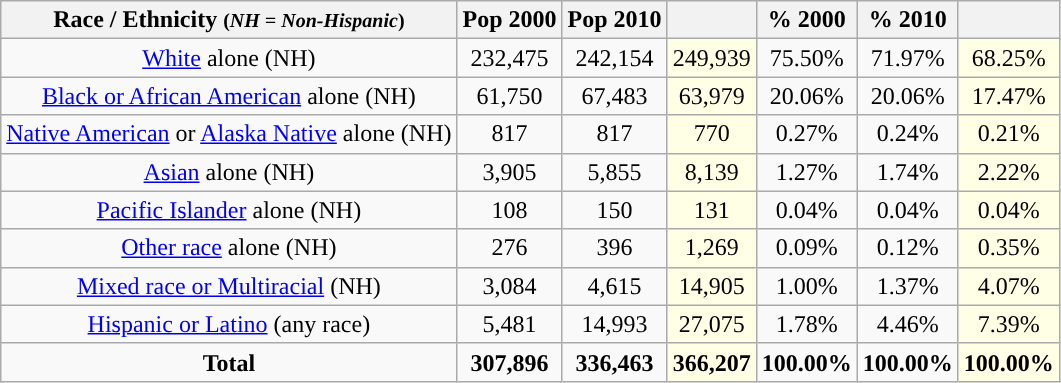<table class="wikitable" style="text-align:center;">
<tr>
<th>Race / Ethnicity <small>(<em>NH = Non-Hispanic</em>)</small></th>
<th>Pop 2000</th>
<th>Pop 2010</th>
<th></th>
<th>% 2000</th>
<th>% 2010</th>
<th></th>
</tr>
<tr>
<td><a href='#'>White</a> alone (NH)</td>
<td>232,475</td>
<td>242,154</td>
<td style='background: #ffffe6;'>249,939</td>
<td>75.50%</td>
<td>71.97%</td>
<td style='background: #ffffe6;'>68.25%</td>
</tr>
<tr>
<td><a href='#'>Black or African American</a> alone (NH)</td>
<td>61,750</td>
<td>67,483</td>
<td style='background: #ffffe6;'>63,979</td>
<td>20.06%</td>
<td>20.06%</td>
<td style='background: #ffffe6;'>17.47%</td>
</tr>
<tr>
<td><a href='#'>Native American</a> or <a href='#'>Alaska Native</a> alone (NH)</td>
<td>817</td>
<td>817</td>
<td style='background: #ffffe6;'>770</td>
<td>0.27%</td>
<td>0.24%</td>
<td style='background: #ffffe6;'>0.21%</td>
</tr>
<tr>
<td><a href='#'>Asian</a> alone (NH)</td>
<td>3,905</td>
<td>5,855</td>
<td style='background: #ffffe6;'>8,139</td>
<td>1.27%</td>
<td>1.74%</td>
<td style='background: #ffffe6;'>2.22%</td>
</tr>
<tr>
<td><a href='#'>Pacific Islander</a> alone (NH)</td>
<td>108</td>
<td>150</td>
<td style='background: #ffffe6;'>131</td>
<td>0.04%</td>
<td>0.04%</td>
<td style='background: #ffffe6;'>0.04%</td>
</tr>
<tr>
<td><a href='#'>Other race</a> alone (NH)</td>
<td>276</td>
<td>396</td>
<td style='background: #ffffe6;'>1,269</td>
<td>0.09%</td>
<td>0.12%</td>
<td style='background: #ffffe6;'>0.35%</td>
</tr>
<tr>
<td><a href='#'>Mixed race or Multiracial</a> (NH)</td>
<td>3,084</td>
<td>4,615</td>
<td style='background: #ffffe6;'>14,905</td>
<td>1.00%</td>
<td>1.37%</td>
<td style='background: #ffffe6;'>4.07%</td>
</tr>
<tr>
<td><a href='#'>Hispanic or Latino</a> (any race)</td>
<td>5,481</td>
<td>14,993</td>
<td style='background: #ffffe6;'>27,075</td>
<td>1.78%</td>
<td>4.46%</td>
<td style='background: #ffffe6;'>7.39%</td>
</tr>
<tr>
<td><strong>Total</strong></td>
<td><strong>307,896</strong></td>
<td><strong>336,463</strong></td>
<td style='background: #ffffe6;'><strong>366,207</strong></td>
<td><strong>100.00%</strong></td>
<td><strong>100.00%</strong></td>
<td style='background: #ffffe6;'><strong>100.00%</strong></td>
</tr>
</table>
